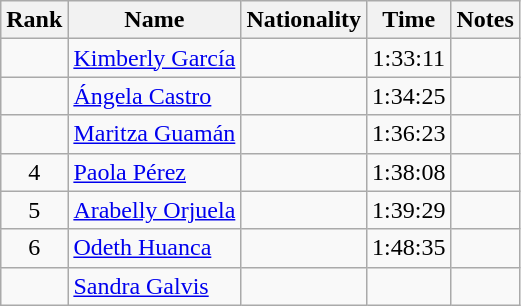<table class="wikitable sortable" style="text-align:center">
<tr>
<th>Rank</th>
<th>Name</th>
<th>Nationality</th>
<th>Time</th>
<th>Notes</th>
</tr>
<tr>
<td></td>
<td align=left><a href='#'>Kimberly García</a></td>
<td align=left></td>
<td>1:33:11</td>
<td><strong></strong></td>
</tr>
<tr>
<td></td>
<td align=left><a href='#'>Ángela Castro</a></td>
<td align=left></td>
<td>1:34:25</td>
<td></td>
</tr>
<tr>
<td></td>
<td align=left><a href='#'>Maritza Guamán</a></td>
<td align=left></td>
<td>1:36:23</td>
<td></td>
</tr>
<tr>
<td>4</td>
<td align=left><a href='#'>Paola Pérez</a></td>
<td align=left></td>
<td>1:38:08</td>
<td></td>
</tr>
<tr>
<td>5</td>
<td align=left><a href='#'>Arabelly Orjuela</a></td>
<td align=left></td>
<td>1:39:29</td>
<td></td>
</tr>
<tr>
<td>6</td>
<td align=left><a href='#'>Odeth Huanca</a></td>
<td align=left></td>
<td>1:48:35</td>
<td></td>
</tr>
<tr>
<td></td>
<td align=left><a href='#'>Sandra Galvis</a></td>
<td align=left></td>
<td></td>
<td></td>
</tr>
</table>
